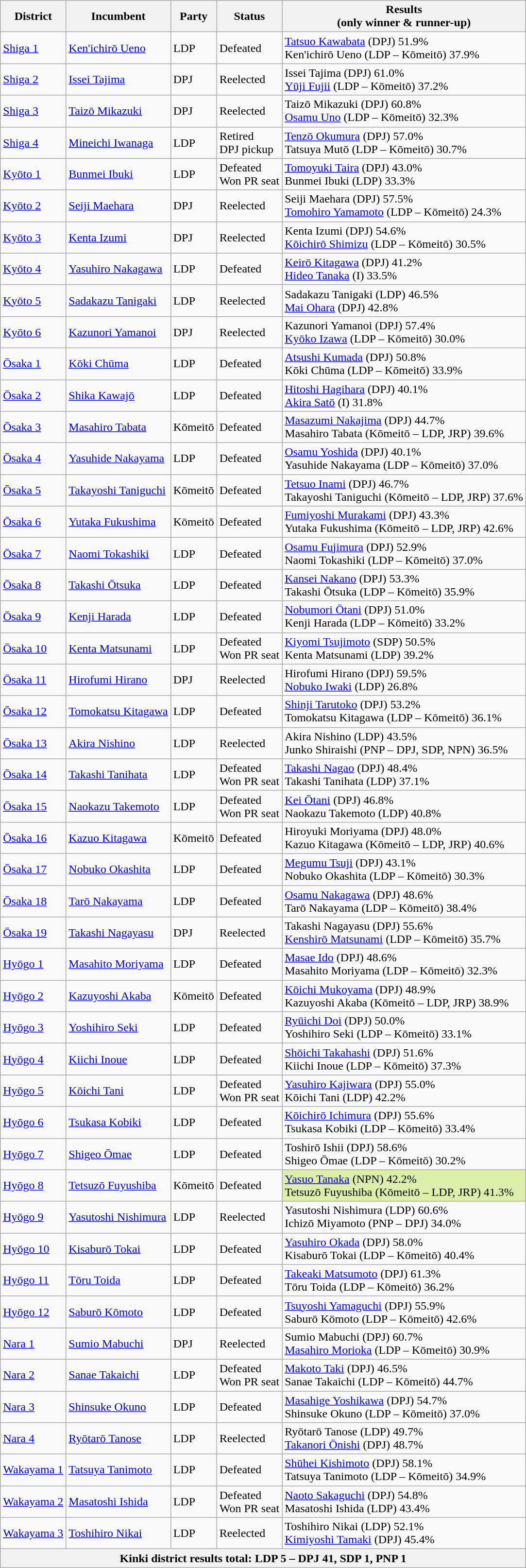<table class="wikitable">
<tr>
<th>District</th>
<th>Incumbent</th>
<th>Party</th>
<th>Status</th>
<th>Results<br>(only winner & runner-up)</th>
</tr>
<tr>
<td><a href='#'>Shiga 1</a></td>
<td><a href='#'>Ken'ichirō Ueno</a></td>
<td>LDP</td>
<td>Defeated</td>
<td><a href='#'>Tatsuo Kawabata</a> (DPJ) 51.9%<br>Ken'ichirō Ueno (LDP – Kōmeitō) 37.9%</td>
</tr>
<tr>
<td><a href='#'>Shiga 2</a></td>
<td><a href='#'>Issei Tajima</a></td>
<td>DPJ</td>
<td>Reelected</td>
<td>Issei Tajima (DPJ) 61.0%<br><a href='#'>Yūji Fujii</a> (LDP – Kōmeitō) 37.2%</td>
</tr>
<tr>
<td><a href='#'>Shiga 3</a></td>
<td><a href='#'>Taizō Mikazuki</a></td>
<td>DPJ</td>
<td>Reelected</td>
<td>Taizō Mikazuki (DPJ) 60.8%<br><a href='#'>Osamu Uno</a> (LDP – Kōmeitō) 32.3%</td>
</tr>
<tr>
<td><a href='#'>Shiga 4</a></td>
<td><a href='#'>Mineichi Iwanaga</a></td>
<td>LDP</td>
<td>Retired<br>DPJ pickup</td>
<td><a href='#'>Tenzō Okumura</a> (DPJ) 57.0%<br>Tatsuya Mutō (LDP – Kōmeitō) 30.7%</td>
</tr>
<tr>
<td><a href='#'>Kyōto 1</a></td>
<td><a href='#'>Bunmei Ibuki</a></td>
<td>LDP</td>
<td>Defeated<br>Won PR seat</td>
<td><a href='#'>Tomoyuki Taira</a> (DPJ) 43.0%<br>Bunmei Ibuki (LDP) 33.3%</td>
</tr>
<tr>
<td><a href='#'>Kyōto 2</a></td>
<td><a href='#'>Seiji Maehara</a></td>
<td>DPJ</td>
<td>Reelected</td>
<td>Seiji Maehara (DPJ) 57.5%<br><a href='#'>Tomohiro Yamamoto</a> (LDP – Kōmeitō) 24.3%</td>
</tr>
<tr>
<td><a href='#'>Kyōto 3</a></td>
<td><a href='#'>Kenta Izumi</a></td>
<td>DPJ</td>
<td>Reelected</td>
<td>Kenta Izumi (DPJ) 54.6%<br><a href='#'>Kōichirō Shimizu</a> (LDP – Kōmeitō) 30.5%</td>
</tr>
<tr>
<td><a href='#'>Kyōto 4</a></td>
<td><a href='#'>Yasuhiro Nakagawa</a></td>
<td>LDP</td>
<td>Defeated</td>
<td><a href='#'>Keirō Kitagawa</a> (DPJ) 41.2%<br><a href='#'>Hideo Tanaka</a> (I) 33.5%</td>
</tr>
<tr>
<td><a href='#'>Kyōto 5</a></td>
<td><a href='#'>Sadakazu Tanigaki</a></td>
<td>LDP</td>
<td>Reelected</td>
<td>Sadakazu Tanigaki (LDP) 46.5%<br><a href='#'>Mai Ohara</a> (DPJ) 42.8%</td>
</tr>
<tr>
<td><a href='#'>Kyōto 6</a></td>
<td><a href='#'>Kazunori Yamanoi</a></td>
<td>DPJ</td>
<td>Reelected</td>
<td>Kazunori Yamanoi (DPJ) 57.4%<br><a href='#'>Kyōko Izawa</a> (LDP – Kōmeitō) 30.0%</td>
</tr>
<tr>
<td><a href='#'>Ōsaka 1</a></td>
<td><a href='#'>Kōki Chūma</a></td>
<td>LDP</td>
<td>Defeated</td>
<td><a href='#'>Atsushi Kumada</a> (DPJ) 50.8%<br>Kōki Chūma (LDP – Kōmeitō) 33.9%</td>
</tr>
<tr>
<td><a href='#'>Ōsaka 2</a></td>
<td><a href='#'>Shika Kawajō</a></td>
<td>LDP</td>
<td>Defeated</td>
<td><a href='#'>Hitoshi Hagihara</a> (DPJ) 40.1%<br><a href='#'>Akira Satō</a> (I) 31.8%</td>
</tr>
<tr>
<td><a href='#'>Ōsaka 3</a></td>
<td><a href='#'>Masahiro Tabata</a></td>
<td>Kōmeitō</td>
<td>Defeated</td>
<td><a href='#'>Masazumi Nakajima</a> (DPJ) 44.7%<br>Masahiro Tabata (Kōmeitō – LDP, JRP) 39.6%</td>
</tr>
<tr>
<td><a href='#'>Ōsaka 4</a></td>
<td><a href='#'>Yasuhide Nakayama</a></td>
<td>LDP</td>
<td>Defeated</td>
<td><a href='#'>Osamu Yoshida</a> (DPJ) 40.1%<br>Yasuhide Nakayama (LDP – Kōmeitō) 37.0%</td>
</tr>
<tr>
<td><a href='#'>Ōsaka 5</a></td>
<td><a href='#'>Takayoshi Taniguchi</a></td>
<td>Kōmeitō</td>
<td>Defeated</td>
<td><a href='#'>Tetsuo Inami</a> (DPJ) 46.7%<br>Takayoshi Taniguchi (Kōmeitō – LDP, JRP) 37.6%</td>
</tr>
<tr>
<td><a href='#'>Ōsaka 6</a></td>
<td><a href='#'>Yutaka Fukushima</a></td>
<td>Kōmeitō</td>
<td>Defeated</td>
<td><a href='#'>Fumiyoshi Murakami</a> (DPJ) 43.3%<br>Yutaka Fukushima (Kōmeitō – LDP, JRP) 42.6%</td>
</tr>
<tr>
<td><a href='#'>Ōsaka 7</a></td>
<td><a href='#'>Naomi Tokashiki</a></td>
<td>LDP</td>
<td>Defeated</td>
<td><a href='#'>Osamu Fujimura</a> (DPJ) 52.9%<br>Naomi Tokashiki (LDP – Kōmeitō) 37.0%</td>
</tr>
<tr>
<td><a href='#'>Ōsaka 8</a></td>
<td><a href='#'>Takashi Ōtsuka</a></td>
<td>LDP</td>
<td>Defeated</td>
<td><a href='#'>Kansei Nakano</a> (DPJ) 53.3%<br>Takashi Ōtsuka (LDP – Kōmeitō) 35.9%</td>
</tr>
<tr>
<td><a href='#'>Ōsaka 9</a></td>
<td><a href='#'>Kenji Harada</a></td>
<td>LDP</td>
<td>Defeated</td>
<td><a href='#'>Nobumori Ōtani</a> (DPJ) 51.0%<br>Kenji Harada (LDP – Kōmeitō) 33.2%</td>
</tr>
<tr>
<td><a href='#'>Ōsaka 10</a></td>
<td><a href='#'>Kenta Matsunami</a></td>
<td>LDP</td>
<td>Defeated<br>Won PR seat</td>
<td><a href='#'>Kiyomi Tsujimoto</a> (SDP) 50.5%<br>Kenta Matsunami (LDP) 39.2%</td>
</tr>
<tr>
<td><a href='#'>Ōsaka 11</a></td>
<td><a href='#'>Hirofumi Hirano</a></td>
<td>DPJ</td>
<td>Reelected</td>
<td>Hirofumi Hirano (DPJ) 59.5%<br><a href='#'>Nobuko Iwaki</a> (LDP) 26.8%</td>
</tr>
<tr>
<td><a href='#'>Ōsaka 12</a></td>
<td><a href='#'>Tomokatsu Kitagawa</a></td>
<td>LDP</td>
<td>Defeated</td>
<td><a href='#'>Shinji Tarutoko</a> (DPJ) 53.2%<br>Tomokatsu Kitagawa (LDP – Kōmeitō) 36.1%</td>
</tr>
<tr>
<td><a href='#'>Ōsaka 13</a></td>
<td><a href='#'>Akira Nishino</a></td>
<td>LDP</td>
<td>Reelected</td>
<td>Akira Nishino (LDP) 43.5%<br>Junko Shiraishi (PNP – DPJ, SDP, NPN) 36.5%</td>
</tr>
<tr>
<td><a href='#'>Ōsaka 14</a></td>
<td><a href='#'>Takashi Tanihata</a></td>
<td>LDP</td>
<td>Defeated<br>Won PR seat</td>
<td><a href='#'>Takashi Nagao</a> (DPJ) 48.4%<br>Takashi Tanihata (LDP) 37.1%</td>
</tr>
<tr>
<td><a href='#'>Ōsaka 15</a></td>
<td><a href='#'>Naokazu Takemoto</a></td>
<td>LDP</td>
<td>Defeated<br>Won PR seat</td>
<td><a href='#'>Kei Ōtani</a> (DPJ) 46.8%<br>Naokazu Takemoto (LDP) 40.8%</td>
</tr>
<tr>
<td><a href='#'>Ōsaka 16</a></td>
<td><a href='#'>Kazuo Kitagawa</a></td>
<td>Kōmeitō</td>
<td>Defeated</td>
<td>Hiroyuki Moriyama (DPJ) 48.0%<br>Kazuo Kitagawa (Kōmeitō – LDP, JRP) 40.6%</td>
</tr>
<tr>
<td><a href='#'>Ōsaka 17</a></td>
<td><a href='#'>Nobuko Okashita</a></td>
<td>LDP</td>
<td>Defeated</td>
<td><a href='#'>Megumu Tsuji</a> (DPJ) 43.1%<br>Nobuko Okashita (LDP – Kōmeitō) 30.3%</td>
</tr>
<tr>
<td><a href='#'>Ōsaka 18</a></td>
<td><a href='#'>Tarō Nakayama</a></td>
<td>LDP</td>
<td>Defeated</td>
<td><a href='#'>Osamu Nakagawa</a> (DPJ) 48.6%<br>Tarō Nakayama (LDP – Kōmeitō) 38.4%</td>
</tr>
<tr>
<td><a href='#'>Ōsaka 19</a></td>
<td><a href='#'>Takashi Nagayasu</a></td>
<td>DPJ</td>
<td>Reelected</td>
<td>Takashi Nagayasu (DPJ) 55.6%<br><a href='#'>Kenshirō Matsunami</a> (LDP – Kōmeitō) 35.7%</td>
</tr>
<tr>
<td><a href='#'>Hyōgo 1</a></td>
<td><a href='#'>Masahito Moriyama</a></td>
<td>LDP</td>
<td>Defeated</td>
<td><a href='#'>Masae Ido</a> (DPJ) 48.6%<br>Masahito Moriyama (LDP – Kōmeitō) 32.3%</td>
</tr>
<tr>
<td><a href='#'>Hyōgo 2</a></td>
<td><a href='#'>Kazuyoshi Akaba</a></td>
<td>Kōmeitō</td>
<td>Defeated</td>
<td><a href='#'>Kōichi Mukoyama</a> (DPJ) 48.9%<br>Kazuyoshi Akaba (Kōmeitō – LDP, JRP) 38.9%</td>
</tr>
<tr>
<td><a href='#'>Hyōgo 3</a></td>
<td><a href='#'>Yoshihiro Seki</a></td>
<td>LDP</td>
<td>Defeated</td>
<td><a href='#'>Ryūichi Doi</a> (DPJ) 50.0%<br>Yoshihiro Seki (LDP – Kōmeitō) 33.1%</td>
</tr>
<tr>
<td><a href='#'>Hyōgo 4</a></td>
<td><a href='#'>Kiichi Inoue</a></td>
<td>LDP</td>
<td>Defeated</td>
<td><a href='#'>Shōichi Takahashi</a> (DPJ) 51.6%<br>Kiichi Inoue (LDP – Kōmeitō) 37.3%</td>
</tr>
<tr>
<td><a href='#'>Hyōgo 5</a></td>
<td><a href='#'>Kōichi Tani</a></td>
<td>LDP</td>
<td>Defeated<br>Won PR seat</td>
<td><a href='#'>Yasuhiro Kajiwara</a> (DPJ) 55.0%<br>Kōichi Tani (LDP) 42.2%</td>
</tr>
<tr>
<td><a href='#'>Hyōgo 6</a></td>
<td><a href='#'>Tsukasa Kobiki</a></td>
<td>LDP</td>
<td>Defeated</td>
<td><a href='#'>Kōichirō Ichimura</a> (DPJ) 55.6%<br>Tsukasa Kobiki (LDP – Kōmeitō) 33.4%</td>
</tr>
<tr>
<td><a href='#'>Hyōgo 7</a></td>
<td><a href='#'>Shigeo Ōmae</a></td>
<td>LDP</td>
<td>Defeated</td>
<td>Toshirō Ishii (DPJ) 58.6%<br>Shigeo Ōmae (LDP – Kōmeitō) 30.2%</td>
</tr>
<tr>
<td><a href='#'>Hyōgo 8</a></td>
<td><a href='#'>Tetsuzō Fuyushiba</a></td>
<td>Kōmeitō</td>
<td>Defeated</td>
<td style="background:#dea;"><a href='#'>Yasuo Tanaka</a> (NPN) 42.2%<br>Tetsuzō Fuyushiba (Kōmeitō – LDP, JRP) 41.3%</td>
</tr>
<tr>
<td><a href='#'>Hyōgo 9</a></td>
<td><a href='#'>Yasutoshi Nishimura</a></td>
<td>LDP</td>
<td>Reelected</td>
<td>Yasutoshi Nishimura (LDP) 60.6%<br>Ichizō Miyamoto (PNP – DPJ) 34.0%</td>
</tr>
<tr>
<td><a href='#'>Hyōgo 10</a></td>
<td><a href='#'>Kisaburō Tokai</a></td>
<td>LDP</td>
<td>Defeated</td>
<td><a href='#'>Yasuhiro Okada</a> (DPJ) 58.0%<br>Kisaburō Tokai (LDP – Kōmeitō) 40.4%</td>
</tr>
<tr>
<td><a href='#'>Hyōgo 11</a></td>
<td><a href='#'>Tōru Toida</a></td>
<td>LDP</td>
<td>Defeated</td>
<td><a href='#'>Takeaki Matsumoto</a> (DPJ) 61.3%<br>Tōru Toida (LDP – Kōmeitō) 36.2%</td>
</tr>
<tr>
<td><a href='#'>Hyōgo 12</a></td>
<td><a href='#'>Saburō Kōmoto</a></td>
<td>LDP</td>
<td>Defeated</td>
<td><a href='#'>Tsuyoshi Yamaguchi</a> (DPJ) 55.9%<br>Saburō Kōmoto (LDP – Kōmeitō) 42.6%</td>
</tr>
<tr>
<td><a href='#'>Nara 1</a></td>
<td><a href='#'>Sumio Mabuchi</a></td>
<td>DPJ</td>
<td>Reelected</td>
<td>Sumio Mabuchi (DPJ) 60.7%<br><a href='#'>Masahiro Morioka</a> (LDP – Kōmeitō) 30.9%</td>
</tr>
<tr>
<td><a href='#'>Nara 2</a></td>
<td><a href='#'>Sanae Takaichi</a></td>
<td>LDP</td>
<td>Defeated<br>Won PR seat</td>
<td><a href='#'>Makoto Taki</a> (DPJ) 46.5%<br>Sanae Takaichi (LDP – Kōmeitō) 44.7%</td>
</tr>
<tr>
<td><a href='#'>Nara 3</a></td>
<td><a href='#'>Shinsuke Okuno</a></td>
<td>LDP</td>
<td>Defeated</td>
<td><a href='#'>Masahige Yoshikawa</a> (DPJ) 54.7%<br>Shinsuke Okuno (LDP – Kōmeitō) 37.0%</td>
</tr>
<tr>
<td><a href='#'>Nara 4</a></td>
<td><a href='#'>Ryōtarō Tanose</a></td>
<td>LDP</td>
<td>Reelected</td>
<td>Ryōtarō Tanose (LDP) 49.7%<br><a href='#'>Takanori Ōnishi</a> (DPJ) 48.7%</td>
</tr>
<tr>
<td><a href='#'>Wakayama 1</a></td>
<td><a href='#'>Tatsuya Tanimoto</a></td>
<td>LDP</td>
<td>Defeated</td>
<td><a href='#'>Shūhei Kishimoto</a> (DPJ) 58.1%<br>Tatsuya Tanimoto (LDP – Kōmeitō) 34.9%</td>
</tr>
<tr>
<td><a href='#'>Wakayama 2</a></td>
<td><a href='#'>Masatoshi Ishida</a></td>
<td>LDP</td>
<td>Defeated<br>Won PR seat</td>
<td><a href='#'>Naoto Sakaguchi</a> (DPJ) 54.8%<br>Masatoshi Ishida (LDP) 43.4%</td>
</tr>
<tr>
<td><a href='#'>Wakayama 3</a></td>
<td><a href='#'>Toshihiro Nikai</a></td>
<td>LDP</td>
<td>Reelected</td>
<td>Toshihiro Nikai (LDP) 52.1%<br><a href='#'>Kimiyoshi Tamaki</a> (DPJ) 45.4%</td>
</tr>
<tr>
<th colspan="5">Kinki district results total: LDP 5 – DPJ 41, SDP 1, PNP 1</th>
</tr>
</table>
